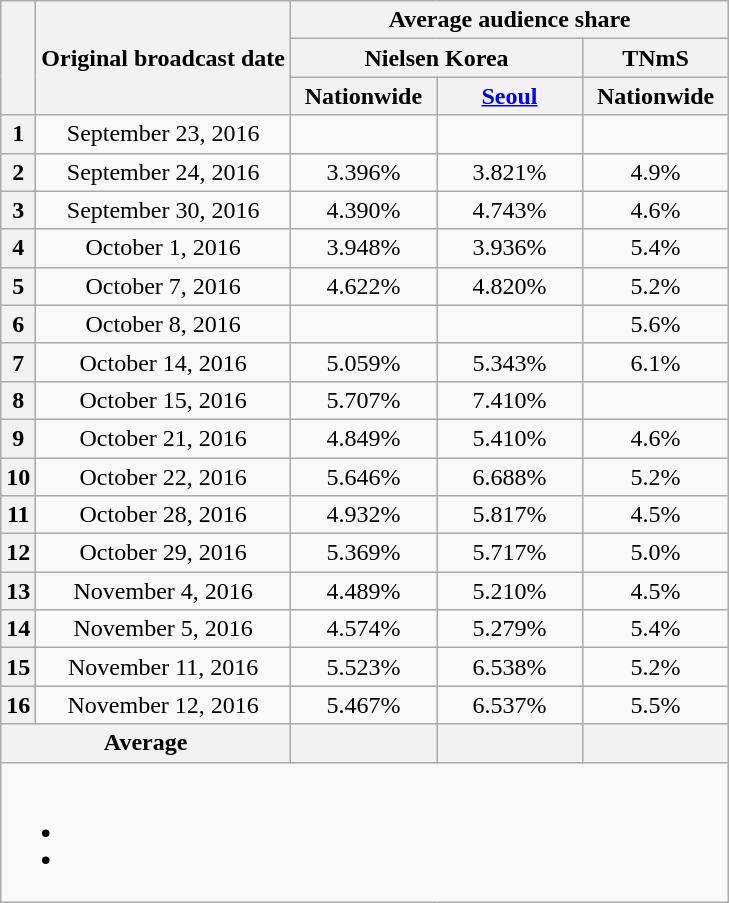<table class="wikitable" style="text-align:center;">
<tr>
<th rowspan="3"></th>
<th rowspan="3">Original broadcast date</th>
<th colspan="3">Average audience share</th>
</tr>
<tr>
<th colspan="2">Nielsen Korea</th>
<th>TNmS</th>
</tr>
<tr>
<th width="90">Nationwide</th>
<th width="90"><a href='#'>Seoul</a></th>
<th width="90">Nationwide</th>
</tr>
<tr>
<th>1</th>
<td>September 23, 2016</td>
<td><strong></strong></td>
<td><strong></strong></td>
<td><strong></strong></td>
</tr>
<tr>
<th>2</th>
<td>September 24, 2016</td>
<td>3.396%</td>
<td>3.821%</td>
<td>4.9%</td>
</tr>
<tr>
<th>3</th>
<td>September 30, 2016</td>
<td>4.390%</td>
<td>4.743%</td>
<td>4.6%</td>
</tr>
<tr>
<th>4</th>
<td>October 1, 2016</td>
<td>3.948%</td>
<td>3.936%</td>
<td>5.4%</td>
</tr>
<tr>
<th>5</th>
<td>October 7, 2016</td>
<td>4.622%</td>
<td>4.820%</td>
<td>5.2%</td>
</tr>
<tr>
<th>6</th>
<td>October 8, 2016</td>
<td><strong></strong></td>
<td><strong></strong></td>
<td>5.6%</td>
</tr>
<tr>
<th>7</th>
<td>October 14, 2016</td>
<td>5.059%</td>
<td>5.343%</td>
<td>6.1%</td>
</tr>
<tr>
<th>8</th>
<td>October 15, 2016</td>
<td>5.707%</td>
<td>7.410%</td>
<td><strong></strong></td>
</tr>
<tr>
<th>9</th>
<td>October 21, 2016</td>
<td>4.849%</td>
<td>5.410%</td>
<td>4.6%</td>
</tr>
<tr>
<th>10</th>
<td>October 22, 2016</td>
<td>5.646%</td>
<td>6.688%</td>
<td>5.2%</td>
</tr>
<tr>
<th>11</th>
<td>October 28, 2016</td>
<td>4.932%</td>
<td>5.817%</td>
<td>4.5%</td>
</tr>
<tr>
<th>12</th>
<td>October 29, 2016</td>
<td>5.369%</td>
<td>5.717%</td>
<td>5.0%</td>
</tr>
<tr>
<th>13</th>
<td>November 4, 2016</td>
<td>4.489%</td>
<td>5.210%</td>
<td>4.5%</td>
</tr>
<tr>
<th>14</th>
<td>November 5, 2016</td>
<td>4.574%</td>
<td>5.279%</td>
<td>5.4%</td>
</tr>
<tr>
<th>15</th>
<td>November 11, 2016</td>
<td>5.523%</td>
<td>6.538%</td>
<td>5.2%</td>
</tr>
<tr>
<th>16</th>
<td>November 12, 2016</td>
<td>5.467%</td>
<td>6.537%</td>
<td>5.5%</td>
</tr>
<tr>
<th colspan="2">Average</th>
<th></th>
<th></th>
<th></th>
</tr>
<tr>
<td colspan="5"><br><ul><li></li><li></li></ul></td>
</tr>
</table>
